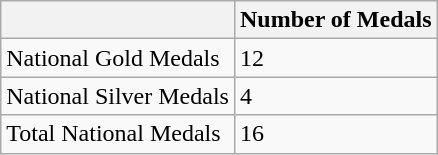<table class="wikitable">
<tr>
<th></th>
<th>Number of Medals</th>
</tr>
<tr>
<td>National Gold Medals</td>
<td>12</td>
</tr>
<tr>
<td>National Silver Medals</td>
<td>4</td>
</tr>
<tr>
<td>Total National Medals</td>
<td>16</td>
</tr>
</table>
